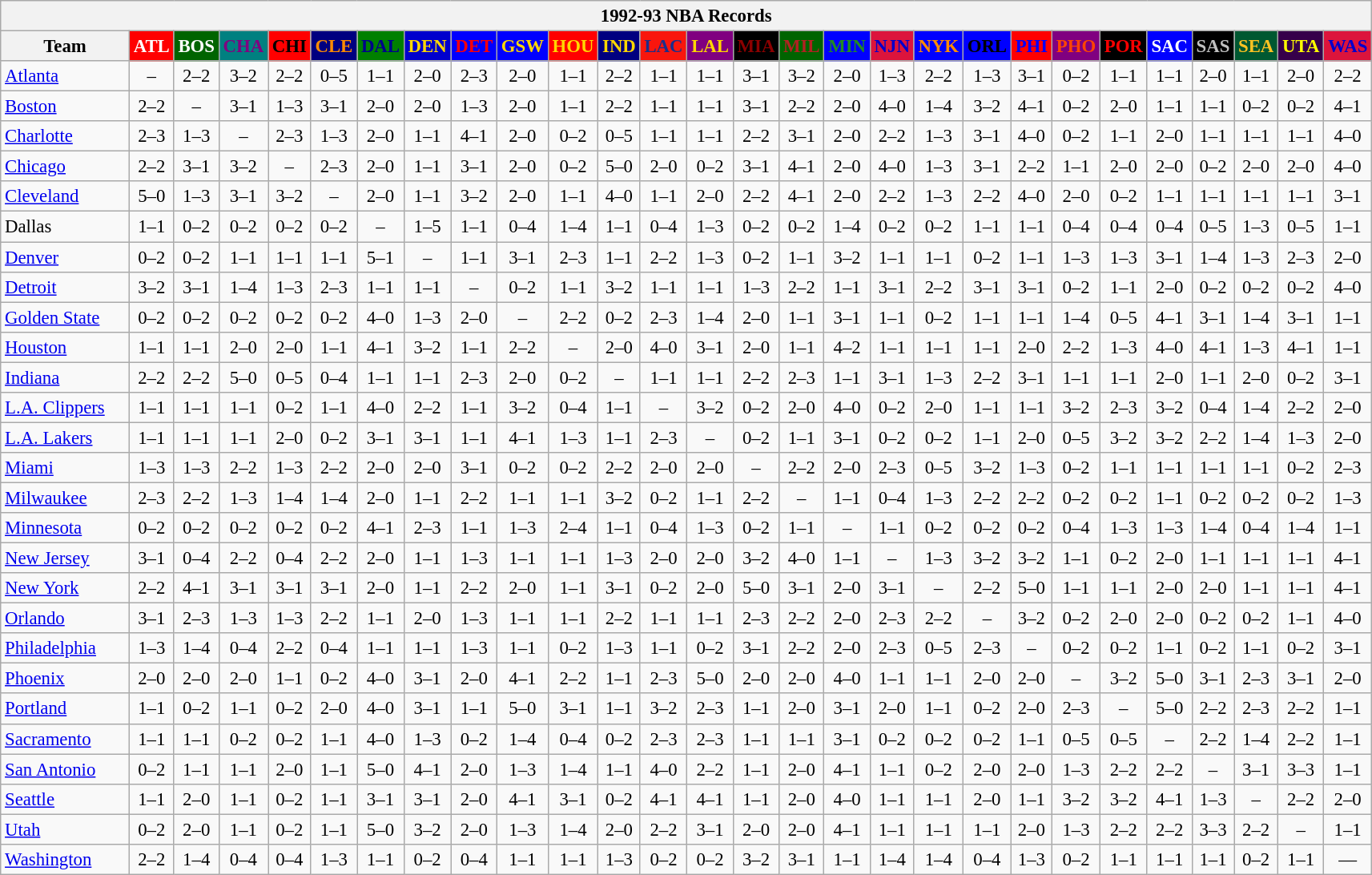<table class="wikitable" style="font-size:95%; text-align:center;">
<tr>
<th colspan=28>1992-93 NBA Records</th>
</tr>
<tr>
<th width=100>Team</th>
<th style="background:#FF0000;color:#FFFFFF;width=35">ATL</th>
<th style="background:#006400;color:#FFFFFF;width=35">BOS</th>
<th style="background:#008080;color:#800080;width=35">CHA</th>
<th style="background:#FF0000;color:#000000;width=35">CHI</th>
<th style="background:#000080;color:#FF8C00;width=35">CLE</th>
<th style="background:#008000;color:#00008B;width=35">DAL</th>
<th style="background:#0000CD;color:#FFD700;width=35">DEN</th>
<th style="background:#0000FF;color:#FF0000;width=35">DET</th>
<th style="background:#0000FF;color:#FFD700;width=35">GSW</th>
<th style="background:#FF0000;color:#FFD700;width=35">HOU</th>
<th style="background:#000080;color:#FFD700;width=35">IND</th>
<th style="background:#F9160D;color:#1A2E8B;width=35">LAC</th>
<th style="background:#800080;color:#FFD700;width=35">LAL</th>
<th style="background:#000000;color:#8B0000;width=35">MIA</th>
<th style="background:#006400;color:#B22222;width=35">MIL</th>
<th style="background:#0000FF;color:#228B22;width=35">MIN</th>
<th style="background:#DC143C;color:#0000CD;width=35">NJN</th>
<th style="background:#0000FF;color:#FF8C00;width=35">NYK</th>
<th style="background:#0000FF;color:#000000;width=35">ORL</th>
<th style="background:#FF0000;color:#0000FF;width=35">PHI</th>
<th style="background:#800080;color:#FF4500;width=35">PHO</th>
<th style="background:#000000;color:#FF0000;width=35">POR</th>
<th style="background:#0000FF;color:#FFFFFF;width=35">SAC</th>
<th style="background:#000000;color:#C0C0C0;width=35">SAS</th>
<th style="background:#005831;color:#FFC322;width=35">SEA</th>
<th style="background:#36004A;color:#FFFF00;width=35">UTA</th>
<th style="background:#DC143C;color:#0000CD;width=35">WAS</th>
</tr>
<tr>
<td style="text-align:left;"><a href='#'>Atlanta</a></td>
<td>–</td>
<td>2–2</td>
<td>3–2</td>
<td>2–2</td>
<td>0–5</td>
<td>1–1</td>
<td>2–0</td>
<td>2–3</td>
<td>2–0</td>
<td>1–1</td>
<td>2–2</td>
<td>1–1</td>
<td>1–1</td>
<td>3–1</td>
<td>3–2</td>
<td>2–0</td>
<td>1–3</td>
<td>2–2</td>
<td>1–3</td>
<td>3–1</td>
<td>0–2</td>
<td>1–1</td>
<td>1–1</td>
<td>2–0</td>
<td>1–1</td>
<td>2–0</td>
<td>2–2</td>
</tr>
<tr>
<td style="text-align:left;"><a href='#'>Boston</a></td>
<td>2–2</td>
<td>–</td>
<td>3–1</td>
<td>1–3</td>
<td>3–1</td>
<td>2–0</td>
<td>2–0</td>
<td>1–3</td>
<td>2–0</td>
<td>1–1</td>
<td>2–2</td>
<td>1–1</td>
<td>1–1</td>
<td>3–1</td>
<td>2–2</td>
<td>2–0</td>
<td>4–0</td>
<td>1–4</td>
<td>3–2</td>
<td>4–1</td>
<td>0–2</td>
<td>2–0</td>
<td>1–1</td>
<td>1–1</td>
<td>0–2</td>
<td>0–2</td>
<td>4–1</td>
</tr>
<tr>
<td style="text-align:left;"><a href='#'>Charlotte</a></td>
<td>2–3</td>
<td>1–3</td>
<td>–</td>
<td>2–3</td>
<td>1–3</td>
<td>2–0</td>
<td>1–1</td>
<td>4–1</td>
<td>2–0</td>
<td>0–2</td>
<td>0–5</td>
<td>1–1</td>
<td>1–1</td>
<td>2–2</td>
<td>3–1</td>
<td>2–0</td>
<td>2–2</td>
<td>1–3</td>
<td>3–1</td>
<td>4–0</td>
<td>0–2</td>
<td>1–1</td>
<td>2–0</td>
<td>1–1</td>
<td>1–1</td>
<td>1–1</td>
<td>4–0</td>
</tr>
<tr>
<td style="text-align:left;"><a href='#'>Chicago</a></td>
<td>2–2</td>
<td>3–1</td>
<td>3–2</td>
<td>–</td>
<td>2–3</td>
<td>2–0</td>
<td>1–1</td>
<td>3–1</td>
<td>2–0</td>
<td>0–2</td>
<td>5–0</td>
<td>2–0</td>
<td>0–2</td>
<td>3–1</td>
<td>4–1</td>
<td>2–0</td>
<td>4–0</td>
<td>1–3</td>
<td>3–1</td>
<td>2–2</td>
<td>1–1</td>
<td>2–0</td>
<td>2–0</td>
<td>0–2</td>
<td>2–0</td>
<td>2–0</td>
<td>4–0</td>
</tr>
<tr>
<td style="text-align:left;"><a href='#'>Cleveland</a></td>
<td>5–0</td>
<td>1–3</td>
<td>3–1</td>
<td>3–2</td>
<td>–</td>
<td>2–0</td>
<td>1–1</td>
<td>3–2</td>
<td>2–0</td>
<td>1–1</td>
<td>4–0</td>
<td>1–1</td>
<td>2–0</td>
<td>2–2</td>
<td>4–1</td>
<td>2–0</td>
<td>2–2</td>
<td>1–3</td>
<td>2–2</td>
<td>4–0</td>
<td>2–0</td>
<td>0–2</td>
<td>1–1</td>
<td>1–1</td>
<td>1–1</td>
<td>1–1</td>
<td>3–1</td>
</tr>
<tr>
<td style="text-align:left;">Dallas</td>
<td>1–1</td>
<td>0–2</td>
<td>0–2</td>
<td>0–2</td>
<td>0–2</td>
<td>–</td>
<td>1–5</td>
<td>1–1</td>
<td>0–4</td>
<td>1–4</td>
<td>1–1</td>
<td>0–4</td>
<td>1–3</td>
<td>0–2</td>
<td>0–2</td>
<td>1–4</td>
<td>0–2</td>
<td>0–2</td>
<td>1–1</td>
<td>1–1</td>
<td>0–4</td>
<td>0–4</td>
<td>0–4</td>
<td>0–5</td>
<td>1–3</td>
<td>0–5</td>
<td>1–1</td>
</tr>
<tr>
<td style="text-align:left;"><a href='#'>Denver</a></td>
<td>0–2</td>
<td>0–2</td>
<td>1–1</td>
<td>1–1</td>
<td>1–1</td>
<td>5–1</td>
<td>–</td>
<td>1–1</td>
<td>3–1</td>
<td>2–3</td>
<td>1–1</td>
<td>2–2</td>
<td>1–3</td>
<td>0–2</td>
<td>1–1</td>
<td>3–2</td>
<td>1–1</td>
<td>1–1</td>
<td>0–2</td>
<td>1–1</td>
<td>1–3</td>
<td>1–3</td>
<td>3–1</td>
<td>1–4</td>
<td>1–3</td>
<td>2–3</td>
<td>2–0</td>
</tr>
<tr>
<td style="text-align:left;"><a href='#'>Detroit</a></td>
<td>3–2</td>
<td>3–1</td>
<td>1–4</td>
<td>1–3</td>
<td>2–3</td>
<td>1–1</td>
<td>1–1</td>
<td>–</td>
<td>0–2</td>
<td>1–1</td>
<td>3–2</td>
<td>1–1</td>
<td>1–1</td>
<td>1–3</td>
<td>2–2</td>
<td>1–1</td>
<td>3–1</td>
<td>2–2</td>
<td>3–1</td>
<td>3–1</td>
<td>0–2</td>
<td>1–1</td>
<td>2–0</td>
<td>0–2</td>
<td>0–2</td>
<td>0–2</td>
<td>4–0</td>
</tr>
<tr>
<td style="text-align:left;"><a href='#'>Golden State</a></td>
<td>0–2</td>
<td>0–2</td>
<td>0–2</td>
<td>0–2</td>
<td>0–2</td>
<td>4–0</td>
<td>1–3</td>
<td>2–0</td>
<td>–</td>
<td>2–2</td>
<td>0–2</td>
<td>2–3</td>
<td>1–4</td>
<td>2–0</td>
<td>1–1</td>
<td>3–1</td>
<td>1–1</td>
<td>0–2</td>
<td>1–1</td>
<td>1–1</td>
<td>1–4</td>
<td>0–5</td>
<td>4–1</td>
<td>3–1</td>
<td>1–4</td>
<td>3–1</td>
<td>1–1</td>
</tr>
<tr>
<td style="text-align:left;"><a href='#'>Houston</a></td>
<td>1–1</td>
<td>1–1</td>
<td>2–0</td>
<td>2–0</td>
<td>1–1</td>
<td>4–1</td>
<td>3–2</td>
<td>1–1</td>
<td>2–2</td>
<td>–</td>
<td>2–0</td>
<td>4–0</td>
<td>3–1</td>
<td>2–0</td>
<td>1–1</td>
<td>4–2</td>
<td>1–1</td>
<td>1–1</td>
<td>1–1</td>
<td>2–0</td>
<td>2–2</td>
<td>1–3</td>
<td>4–0</td>
<td>4–1</td>
<td>1–3</td>
<td>4–1</td>
<td>1–1</td>
</tr>
<tr>
<td style="text-align:left;"><a href='#'>Indiana</a></td>
<td>2–2</td>
<td>2–2</td>
<td>5–0</td>
<td>0–5</td>
<td>0–4</td>
<td>1–1</td>
<td>1–1</td>
<td>2–3</td>
<td>2–0</td>
<td>0–2</td>
<td>–</td>
<td>1–1</td>
<td>1–1</td>
<td>2–2</td>
<td>2–3</td>
<td>1–1</td>
<td>3–1</td>
<td>1–3</td>
<td>2–2</td>
<td>3–1</td>
<td>1–1</td>
<td>1–1</td>
<td>2–0</td>
<td>1–1</td>
<td>2–0</td>
<td>0–2</td>
<td>3–1</td>
</tr>
<tr>
<td style="text-align:left;"><a href='#'>L.A. Clippers</a></td>
<td>1–1</td>
<td>1–1</td>
<td>1–1</td>
<td>0–2</td>
<td>1–1</td>
<td>4–0</td>
<td>2–2</td>
<td>1–1</td>
<td>3–2</td>
<td>0–4</td>
<td>1–1</td>
<td>–</td>
<td>3–2</td>
<td>0–2</td>
<td>2–0</td>
<td>4–0</td>
<td>0–2</td>
<td>2–0</td>
<td>1–1</td>
<td>1–1</td>
<td>3–2</td>
<td>2–3</td>
<td>3–2</td>
<td>0–4</td>
<td>1–4</td>
<td>2–2</td>
<td>2–0</td>
</tr>
<tr>
<td style="text-align:left;"><a href='#'>L.A. Lakers</a></td>
<td>1–1</td>
<td>1–1</td>
<td>1–1</td>
<td>2–0</td>
<td>0–2</td>
<td>3–1</td>
<td>3–1</td>
<td>1–1</td>
<td>4–1</td>
<td>1–3</td>
<td>1–1</td>
<td>2–3</td>
<td>–</td>
<td>0–2</td>
<td>1–1</td>
<td>3–1</td>
<td>0–2</td>
<td>0–2</td>
<td>1–1</td>
<td>2–0</td>
<td>0–5</td>
<td>3–2</td>
<td>3–2</td>
<td>2–2</td>
<td>1–4</td>
<td>1–3</td>
<td>2–0</td>
</tr>
<tr>
<td style="text-align:left;"><a href='#'>Miami</a></td>
<td>1–3</td>
<td>1–3</td>
<td>2–2</td>
<td>1–3</td>
<td>2–2</td>
<td>2–0</td>
<td>2–0</td>
<td>3–1</td>
<td>0–2</td>
<td>0–2</td>
<td>2–2</td>
<td>2–0</td>
<td>2–0</td>
<td>–</td>
<td>2–2</td>
<td>2–0</td>
<td>2–3</td>
<td>0–5</td>
<td>3–2</td>
<td>1–3</td>
<td>0–2</td>
<td>1–1</td>
<td>1–1</td>
<td>1–1</td>
<td>1–1</td>
<td>0–2</td>
<td>2–3</td>
</tr>
<tr>
<td style="text-align:left;"><a href='#'>Milwaukee</a></td>
<td>2–3</td>
<td>2–2</td>
<td>1–3</td>
<td>1–4</td>
<td>1–4</td>
<td>2–0</td>
<td>1–1</td>
<td>2–2</td>
<td>1–1</td>
<td>1–1</td>
<td>3–2</td>
<td>0–2</td>
<td>1–1</td>
<td>2–2</td>
<td>–</td>
<td>1–1</td>
<td>0–4</td>
<td>1–3</td>
<td>2–2</td>
<td>2–2</td>
<td>0–2</td>
<td>0–2</td>
<td>1–1</td>
<td>0–2</td>
<td>0–2</td>
<td>0–2</td>
<td>1–3</td>
</tr>
<tr>
<td style="text-align:left;"><a href='#'>Minnesota</a></td>
<td>0–2</td>
<td>0–2</td>
<td>0–2</td>
<td>0–2</td>
<td>0–2</td>
<td>4–1</td>
<td>2–3</td>
<td>1–1</td>
<td>1–3</td>
<td>2–4</td>
<td>1–1</td>
<td>0–4</td>
<td>1–3</td>
<td>0–2</td>
<td>1–1</td>
<td>–</td>
<td>1–1</td>
<td>0–2</td>
<td>0–2</td>
<td>0–2</td>
<td>0–4</td>
<td>1–3</td>
<td>1–3</td>
<td>1–4</td>
<td>0–4</td>
<td>1–4</td>
<td>1–1</td>
</tr>
<tr>
<td style="text-align:left;"><a href='#'>New Jersey</a></td>
<td>3–1</td>
<td>0–4</td>
<td>2–2</td>
<td>0–4</td>
<td>2–2</td>
<td>2–0</td>
<td>1–1</td>
<td>1–3</td>
<td>1–1</td>
<td>1–1</td>
<td>1–3</td>
<td>2–0</td>
<td>2–0</td>
<td>3–2</td>
<td>4–0</td>
<td>1–1</td>
<td>–</td>
<td>1–3</td>
<td>3–2</td>
<td>3–2</td>
<td>1–1</td>
<td>0–2</td>
<td>2–0</td>
<td>1–1</td>
<td>1–1</td>
<td>1–1</td>
<td>4–1</td>
</tr>
<tr>
<td style="text-align:left;"><a href='#'>New York</a></td>
<td>2–2</td>
<td>4–1</td>
<td>3–1</td>
<td>3–1</td>
<td>3–1</td>
<td>2–0</td>
<td>1–1</td>
<td>2–2</td>
<td>2–0</td>
<td>1–1</td>
<td>3–1</td>
<td>0–2</td>
<td>2–0</td>
<td>5–0</td>
<td>3–1</td>
<td>2–0</td>
<td>3–1</td>
<td>–</td>
<td>2–2</td>
<td>5–0</td>
<td>1–1</td>
<td>1–1</td>
<td>2–0</td>
<td>2–0</td>
<td>1–1</td>
<td>1–1</td>
<td>4–1</td>
</tr>
<tr>
<td style="text-align:left;"><a href='#'>Orlando</a></td>
<td>3–1</td>
<td>2–3</td>
<td>1–3</td>
<td>1–3</td>
<td>2–2</td>
<td>1–1</td>
<td>2–0</td>
<td>1–3</td>
<td>1–1</td>
<td>1–1</td>
<td>2–2</td>
<td>1–1</td>
<td>1–1</td>
<td>2–3</td>
<td>2–2</td>
<td>2–0</td>
<td>2–3</td>
<td>2–2</td>
<td>–</td>
<td>3–2</td>
<td>0–2</td>
<td>2–0</td>
<td>2–0</td>
<td>0–2</td>
<td>0–2</td>
<td>1–1</td>
<td>4–0</td>
</tr>
<tr>
<td style="text-align:left;"><a href='#'>Philadelphia</a></td>
<td>1–3</td>
<td>1–4</td>
<td>0–4</td>
<td>2–2</td>
<td>0–4</td>
<td>1–1</td>
<td>1–1</td>
<td>1–3</td>
<td>1–1</td>
<td>0–2</td>
<td>1–3</td>
<td>1–1</td>
<td>0–2</td>
<td>3–1</td>
<td>2–2</td>
<td>2–0</td>
<td>2–3</td>
<td>0–5</td>
<td>2–3</td>
<td>–</td>
<td>0–2</td>
<td>0–2</td>
<td>1–1</td>
<td>0–2</td>
<td>1–1</td>
<td>0–2</td>
<td>3–1</td>
</tr>
<tr>
<td style="text-align:left;"><a href='#'>Phoenix</a></td>
<td>2–0</td>
<td>2–0</td>
<td>2–0</td>
<td>1–1</td>
<td>0–2</td>
<td>4–0</td>
<td>3–1</td>
<td>2–0</td>
<td>4–1</td>
<td>2–2</td>
<td>1–1</td>
<td>2–3</td>
<td>5–0</td>
<td>2–0</td>
<td>2–0</td>
<td>4–0</td>
<td>1–1</td>
<td>1–1</td>
<td>2–0</td>
<td>2–0</td>
<td>–</td>
<td>3–2</td>
<td>5–0</td>
<td>3–1</td>
<td>2–3</td>
<td>3–1</td>
<td>2–0</td>
</tr>
<tr>
<td style="text-align:left;"><a href='#'>Portland</a></td>
<td>1–1</td>
<td>0–2</td>
<td>1–1</td>
<td>0–2</td>
<td>2–0</td>
<td>4–0</td>
<td>3–1</td>
<td>1–1</td>
<td>5–0</td>
<td>3–1</td>
<td>1–1</td>
<td>3–2</td>
<td>2–3</td>
<td>1–1</td>
<td>2–0</td>
<td>3–1</td>
<td>2–0</td>
<td>1–1</td>
<td>0–2</td>
<td>2–0</td>
<td>2–3</td>
<td>–</td>
<td>5–0</td>
<td>2–2</td>
<td>2–3</td>
<td>2–2</td>
<td>1–1</td>
</tr>
<tr>
<td style="text-align:left;"><a href='#'>Sacramento</a></td>
<td>1–1</td>
<td>1–1</td>
<td>0–2</td>
<td>0–2</td>
<td>1–1</td>
<td>4–0</td>
<td>1–3</td>
<td>0–2</td>
<td>1–4</td>
<td>0–4</td>
<td>0–2</td>
<td>2–3</td>
<td>2–3</td>
<td>1–1</td>
<td>1–1</td>
<td>3–1</td>
<td>0–2</td>
<td>0–2</td>
<td>0–2</td>
<td>1–1</td>
<td>0–5</td>
<td>0–5</td>
<td>–</td>
<td>2–2</td>
<td>1–4</td>
<td>2–2</td>
<td>1–1</td>
</tr>
<tr>
<td style="text-align:left;"><a href='#'>San Antonio</a></td>
<td>0–2</td>
<td>1–1</td>
<td>1–1</td>
<td>2–0</td>
<td>1–1</td>
<td>5–0</td>
<td>4–1</td>
<td>2–0</td>
<td>1–3</td>
<td>1–4</td>
<td>1–1</td>
<td>4–0</td>
<td>2–2</td>
<td>1–1</td>
<td>2–0</td>
<td>4–1</td>
<td>1–1</td>
<td>0–2</td>
<td>2–0</td>
<td>2–0</td>
<td>1–3</td>
<td>2–2</td>
<td>2–2</td>
<td>–</td>
<td>3–1</td>
<td>3–3</td>
<td>1–1</td>
</tr>
<tr>
<td style="text-align:left;"><a href='#'>Seattle</a></td>
<td>1–1</td>
<td>2–0</td>
<td>1–1</td>
<td>0–2</td>
<td>1–1</td>
<td>3–1</td>
<td>3–1</td>
<td>2–0</td>
<td>4–1</td>
<td>3–1</td>
<td>0–2</td>
<td>4–1</td>
<td>4–1</td>
<td>1–1</td>
<td>2–0</td>
<td>4–0</td>
<td>1–1</td>
<td>1–1</td>
<td>2–0</td>
<td>1–1</td>
<td>3–2</td>
<td>3–2</td>
<td>4–1</td>
<td>1–3</td>
<td>–</td>
<td>2–2</td>
<td>2–0</td>
</tr>
<tr>
<td style="text-align:left;"><a href='#'>Utah</a></td>
<td>0–2</td>
<td>2–0</td>
<td>1–1</td>
<td>0–2</td>
<td>1–1</td>
<td>5–0</td>
<td>3–2</td>
<td>2–0</td>
<td>1–3</td>
<td>1–4</td>
<td>2–0</td>
<td>2–2</td>
<td>3–1</td>
<td>2–0</td>
<td>2–0</td>
<td>4–1</td>
<td>1–1</td>
<td>1–1</td>
<td>1–1</td>
<td>2–0</td>
<td>1–3</td>
<td>2–2</td>
<td>2–2</td>
<td>3–3</td>
<td>2–2</td>
<td>–</td>
<td>1–1</td>
</tr>
<tr>
<td style="text-align:left;"><a href='#'>Washington</a></td>
<td>2–2</td>
<td>1–4</td>
<td>0–4</td>
<td>0–4</td>
<td>1–3</td>
<td>1–1</td>
<td>0–2</td>
<td>0–4</td>
<td>1–1</td>
<td>1–1</td>
<td>1–3</td>
<td>0–2</td>
<td>0–2</td>
<td>3–2</td>
<td>3–1</td>
<td>1–1</td>
<td>1–4</td>
<td>1–4</td>
<td>0–4</td>
<td>1–3</td>
<td>0–2</td>
<td>1–1</td>
<td>1–1</td>
<td>1–1</td>
<td>0–2</td>
<td>1–1</td>
<td>—</td>
</tr>
</table>
